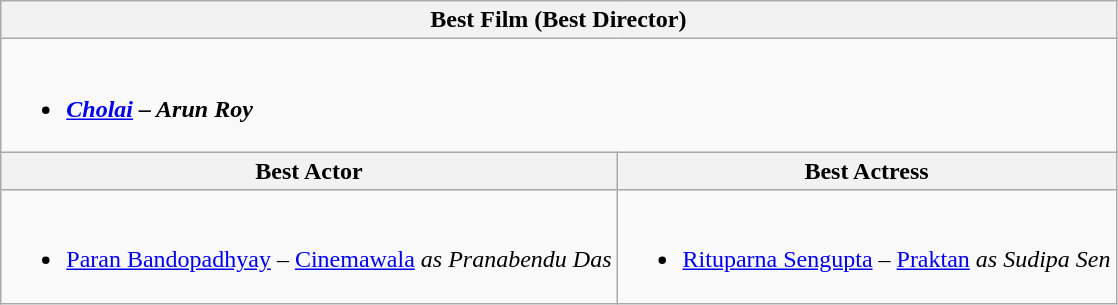<table class="wikitable">
<tr>
<th colspan=2>Best Film (Best Director)</th>
</tr>
<tr>
<td colspan=2><br><ul><li><strong><em><a href='#'>Cholai</a><em> – Arun Roy<strong></li></ul></td>
</tr>
<tr>
<th>Best Actor</th>
<th>Best Actress</th>
</tr>
<tr>
<td><br><ul><li></strong><a href='#'>Paran Bandopadhyay</a> –<strong> </em></strong><a href='#'>Cinemawala</a><strong><em> </strong>as Pranabendu Das<strong></li></ul></td>
<td><br><ul><li></strong><a href='#'>Rituparna Sengupta</a> –<strong> </em></strong><a href='#'>Praktan</a><strong><em> </strong>as Sudipa Sen<strong></li></ul></td>
</tr>
</table>
